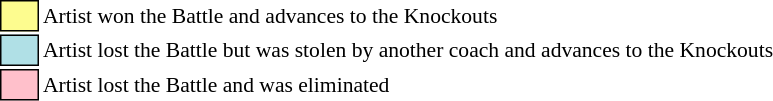<table class="toccolours" style="font-size: 90%; white-space: nowrap;">
<tr>
<td style="background:#fdfc8f; border:1px solid black;">      </td>
<td>Artist won the Battle and advances to the Knockouts</td>
</tr>
<tr>
<td style="background:#b0e0e6; border:1px solid black;">      </td>
<td>Artist lost the Battle but was stolen by another coach and advances to the Knockouts</td>
</tr>
<tr>
<td style="background:pink; border:1px solid black;">      </td>
<td>Artist lost the Battle and was eliminated</td>
</tr>
</table>
